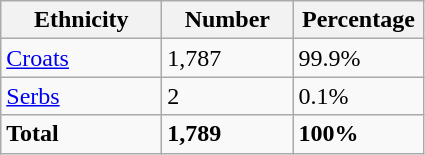<table class="wikitable">
<tr>
<th width="100px">Ethnicity</th>
<th width="80px">Number</th>
<th width="80px">Percentage</th>
</tr>
<tr>
<td><a href='#'>Croats</a></td>
<td>1,787</td>
<td>99.9%</td>
</tr>
<tr>
<td><a href='#'>Serbs</a></td>
<td>2</td>
<td>0.1%</td>
</tr>
<tr>
<td><strong>Total</strong></td>
<td><strong>1,789</strong></td>
<td><strong>100%</strong></td>
</tr>
</table>
